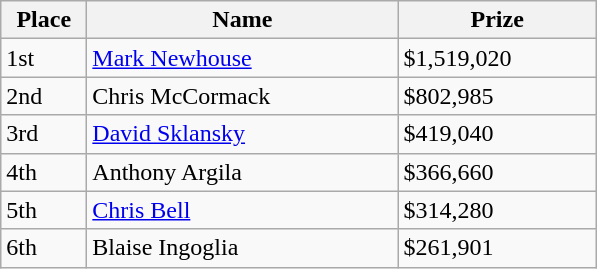<table class="wikitable">
<tr>
<th width="50">Place</th>
<th width="200">Name</th>
<th width="125">Prize</th>
</tr>
<tr>
<td>1st</td>
<td><a href='#'>Mark Newhouse</a></td>
<td>$1,519,020</td>
</tr>
<tr>
<td>2nd</td>
<td>Chris McCormack</td>
<td>$802,985</td>
</tr>
<tr>
<td>3rd</td>
<td><a href='#'>David Sklansky</a></td>
<td>$419,040</td>
</tr>
<tr>
<td>4th</td>
<td>Anthony Argila</td>
<td>$366,660</td>
</tr>
<tr>
<td>5th</td>
<td><a href='#'>Chris Bell</a></td>
<td>$314,280</td>
</tr>
<tr>
<td>6th</td>
<td>Blaise Ingoglia</td>
<td>$261,901</td>
</tr>
</table>
